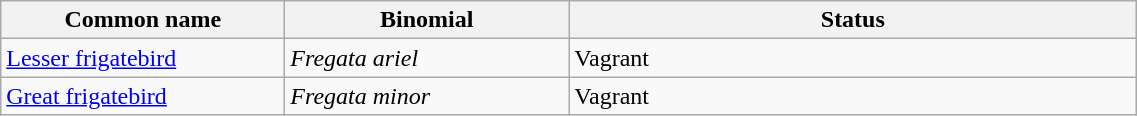<table width=60% class="wikitable">
<tr>
<th width=25%>Common name</th>
<th width=25%>Binomial</th>
<th width=50%>Status</th>
</tr>
<tr>
<td><a href='#'>Lesser frigatebird</a></td>
<td><em>Fregata ariel</em></td>
<td>Vagrant</td>
</tr>
<tr>
<td><a href='#'>Great frigatebird</a></td>
<td><em>Fregata minor</em></td>
<td>Vagrant</td>
</tr>
</table>
